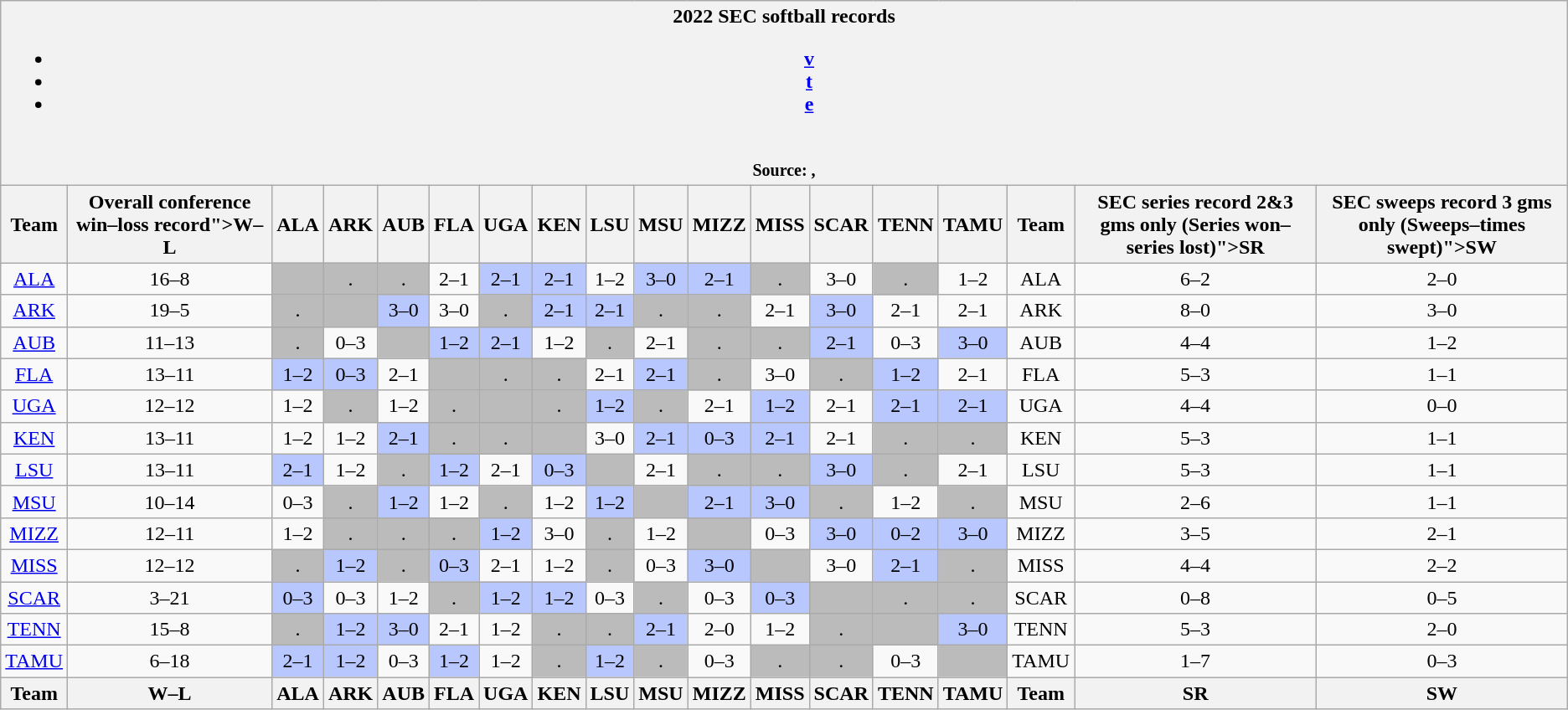<table class="wikitable sortable" style="text-align:center">
<tr>
<th colspan=20><templatestyles src="Navbar-header/styles.css"/><div>2022 SEC softball records<templatestyles src="Hlist/styles.css"></templatestyles><templatestyles src="Module:Navbar/styles.css"></templatestyles><div><ul><li><a href='#'><abbr>v</abbr></a></li><li><a href='#'><abbr>t</abbr></a></li><li><a href='#'><abbr>e</abbr></a></li></ul></div></div><br><small>Source: , </small></th>
</tr>
<tr>
<th>Team</th>
<th><templatestyles src="Template:Tooltip/styles.css" /><span>Overall conference win–loss record</nowiki>"><span>W–L</span></span></th>
<th class=unsortable>ALA</th>
<th class=unsortable>ARK</th>
<th class=unsortable>AUB</th>
<th class=unsortable>FLA</th>
<th class=unsortable>UGA</th>
<th class=unsortable>KEN</th>
<th class=unsortable>LSU</th>
<th class=unsortable>MSU</th>
<th class=unsortable>MIZZ</th>
<th class=unsortable>MISS</th>
<th class=unsortable>SCAR</th>
<th class=unsortable>TENN</th>
<th class=unsortable>TAMU</th>
<th class=unsortable>Team</th>
<th><abbr>SEC series record 2&3 gms only (Series won–series lost)</nowiki>">SR</abbr></th>
<th><templatestyles src="Template:Tooltip/styles.css" /><span>SEC sweeps record 3 gms only (Sweeps–times swept)</nowiki>">SW</span></th>
</tr>
<tr>
<td><a href='#'>ALA</a></td>
<td data-sort-value=0.667>16–8</td>
<td style="background-color:#BBBBBB"></td>
<td style="background-color:#BBBBBB">.</td>
<td style="background-color:#BBBBBB">.</td>
<td>2–1</td>
<td style="background-color:#B8C8FF">2–1</td>
<td style="background-color:#B8C8FF">2–1</td>
<td>1–2</td>
<td style="background-color:#B8C8FF">3–0</td>
<td style="background-color:#B8C8FF">2–1</td>
<td style="background-color:#BBBBBB">.</td>
<td>3–0</td>
<td style="background-color:#BBBBBB">.</td>
<td>1–2</td>
<td>ALA</td>
<td data-sort-value=6–30>6–2</td>
<td data-sort-value=2–32>2–0</td>
</tr>
<tr>
<td><a href='#'>ARK</a></td>
<td data-sort-value=0.792>19–5</td>
<td style="background-color:#BBBBBB">.</td>
<td style="background-color:#BBBBBB"></td>
<td style="background-color:#B8C8FF">3–0</td>
<td>3–0</td>
<td style="background-color:#BBBBBB">.</td>
<td style="background-color:#B8C8FF">2–1</td>
<td style="background-color:#B8C8FF">2–1</td>
<td style="background-color:#BBBBBB">.</td>
<td style="background-color:#BBBBBB">.</td>
<td>2–1</td>
<td style="background-color:#B8C8FF">3–0</td>
<td>2–1</td>
<td>2–1</td>
<td>ARK</td>
<td data-sort-value=8–32>8–0</td>
<td data-sort-value=3–32>3–0</td>
</tr>
<tr>
<td><a href='#'>AUB</a></td>
<td data-sort-value=0.458>11–13</td>
<td style="background-color:#BBBBBB">.</td>
<td>0–3</td>
<td style="background-color:#BBBBBB"></td>
<td style="background-color:#B8C8FF">1–2</td>
<td style="background-color:#B8C8FF">2–1</td>
<td>1–2</td>
<td style="background-color:#BBBBBB">.</td>
<td>2–1</td>
<td style="background-color:#BBBBBB">.</td>
<td style="background-color:#BBBBBB">.</td>
<td style="background-color:#B8C8FF">2–1</td>
<td>0–3</td>
<td style="background-color:#B8C8FF">3–0</td>
<td>AUB</td>
<td data-sort-value=4–28>4–4</td>
<td data-sort-value=1–30>1–2</td>
</tr>
<tr>
<td><a href='#'>FLA</a></td>
<td data-sort-value=0.543>13–11</td>
<td style="background-color:#B8C8FF">1–2</td>
<td style="background-color:#B8C8FF">0–3</td>
<td>2–1</td>
<td style="background-color:#BBBBBB"></td>
<td style="background-color:#BBBBBB">.</td>
<td style="background-color:#BBBBBB">.</td>
<td>2–1</td>
<td style="background-color:#B8C8FF">2–1</td>
<td style="background-color:#BBBBBB">.</td>
<td>3–0</td>
<td style="background-color:#BBBBBB">.</td>
<td style="background-color:#B8C8FF">1–2</td>
<td>2–1</td>
<td>FLA</td>
<td data-sort-value=5–29>5–3</td>
<td data-sort-value=1–31>1–1</td>
</tr>
<tr>
<td data-sort-value=G><a href='#'>UGA</a></td>
<td data-sort-value=0.5>12–12</td>
<td>1–2</td>
<td style="background-color:#BBBBBB">.</td>
<td>1–2</td>
<td style="background-color:#BBBBBB">.</td>
<td style="background-color:#BBBBBB"></td>
<td style="background-color:#BBBBBB">.</td>
<td style="background-color:#B8C8FF">1–2</td>
<td style="background-color:#BBBBBB">.</td>
<td>2–1</td>
<td style="background-color:#B8C8FF">1–2</td>
<td>2–1</td>
<td style="background-color:#B8C8FF">2–1</td>
<td style="background-color:#B8C8FF">2–1</td>
<td>UGA</td>
<td data-sort-value=4–28>4–4</td>
<td data-sort-value=0–32>0–0</td>
</tr>
<tr>
<td><a href='#'>KEN</a></td>
<td data-sort-value=0.544>13–11</td>
<td>1–2</td>
<td>1–2</td>
<td style="background-color:#B8C8FF">2–1</td>
<td style="background-color:#BBBBBB">.</td>
<td style="background-color:#BBBBBB">.</td>
<td style="background-color:#BBBBBB"></td>
<td>3–0</td>
<td style="background-color:#B8C8FF">2–1</td>
<td style="background-color:#B8C8FF">0–3</td>
<td style="background-color:#B8C8FF">2–1</td>
<td>2–1</td>
<td style="background-color:#BBBBBB">.</td>
<td style="background-color:#BBBBBB">.</td>
<td>KEN</td>
<td data-sort-value=5–29>5–3</td>
<td data-sort-value=1–31>1–1</td>
</tr>
<tr>
<td><a href='#'>LSU</a></td>
<td data-sort-value=0.542>13–11</td>
<td style="background-color:#B8C8FF">2–1</td>
<td>1–2</td>
<td style="background-color:#BBBBBB">.</td>
<td style="background-color:#B8C8FF">1–2</td>
<td>2–1</td>
<td style="background-color:#B8C8FF">0–3</td>
<td style="background-color:#BBBBBB"></td>
<td>2–1</td>
<td style="background-color:#BBBBBB">.</td>
<td style="background-color:#BBBBBB">.</td>
<td style="background-color:#B8C8FF">3–0</td>
<td style="background-color:#BBBBBB">.</td>
<td>2–1</td>
<td>LSU</td>
<td data-sort-value=5–29>5–3</td>
<td data-sort-value=1–31>1–1</td>
</tr>
<tr>
<td data-sort-value=Missi><a href='#'>MSU</a></td>
<td data-sort-value=0.417>10–14</td>
<td>0–3</td>
<td style="background-color:#BBBBBB">.</td>
<td style="background-color:#B8C8FF">1–2</td>
<td>1–2</td>
<td style="background-color:#BBBBBB">.</td>
<td>1–2</td>
<td style="background-color:#B8C8FF">1–2</td>
<td style="background-color:#BBBBBB"></td>
<td style="background-color:#B8C8FF">2–1</td>
<td style="background-color:#B8C8FF">3–0</td>
<td style="background-color:#BBBBBB">.</td>
<td>1–2</td>
<td style="background-color:#BBBBBB">.</td>
<td>MSU</td>
<td data-sort-value=2–26>2–6</td>
<td data-sort-value=1–31>1–1</td>
</tr>
<tr>
<td data-sort-value=Misso><a href='#'>MIZZ</a></td>
<td data-sort-value=0.522>12–11</td>
<td>1–2</td>
<td style="background-color:#BBBBBB">.</td>
<td style="background-color:#BBBBBB">.</td>
<td style="background-color:#BBBBBB">.</td>
<td style="background-color:#B8C8FF">1–2</td>
<td>3–0</td>
<td style="background-color:#BBBBBB">.</td>
<td>1–2</td>
<td style="background-color:#BBBBBB"></td>
<td>0–3</td>
<td style="background-color:#B8C8FF">3–0</td>
<td style="background-color:#B8C8FF">0–2</td>
<td style="background-color:#B8C8FF">3–0</td>
<td>MIZZ</td>
<td data-sort-value=3–27>3–5</td>
<td data-sort-value=2–31>2–1</td>
</tr>
<tr>
<td data-sort-value=O><a href='#'>MISS</a></td>
<td data-sort-value=0.501>12–12</td>
<td style="background-color:#BBBBBB">.</td>
<td style="background-color:#B8C8FF">1–2</td>
<td style="background-color:#BBBBBB">.</td>
<td style="background-color:#B8C8FF">0–3</td>
<td>2–1</td>
<td>1–2</td>
<td style="background-color:#BBBBBB">.</td>
<td>0–3</td>
<td style="background-color:#B8C8FF">3–0</td>
<td style="background-color:#BBBBBB"></td>
<td>3–0</td>
<td style="background-color:#B8C8FF">2–1</td>
<td style="background-color:#BBBBBB">.</td>
<td>MISS</td>
<td data-sort-value=4–28>4–4</td>
<td data-sort-value=2–30>2–2</td>
</tr>
<tr>
<td><a href='#'>SCAR</a></td>
<td data-sort-value=0.125>3–21</td>
<td style="background-color:#B8C8FF">0–3</td>
<td>0–3</td>
<td>1–2</td>
<td style="background-color:#BBBBBB">.</td>
<td style="background-color:#B8C8FF">1–2</td>
<td style="background-color:#B8C8FF">1–2</td>
<td>0–3</td>
<td style="background-color:#BBBBBB">.</td>
<td>0–3</td>
<td style="background-color:#B8C8FF">0–3</td>
<td style="background-color:#BBBBBB"></td>
<td style="background-color:#BBBBBB">.</td>
<td style="background-color:#BBBBBB">.</td>
<td>SCAR</td>
<td data-sort-value=0–24>0–8</td>
<td data-sort-value=0–27>0–5</td>
</tr>
<tr>
<td><a href='#'>TENN</a></td>
<td data-sort-value=0.652>15–8</td>
<td style="background-color:#BBBBBB">.</td>
<td style="background-color:#B8C8FF">1–2</td>
<td style="background-color:#B8C8FF">3–0</td>
<td>2–1</td>
<td>1–2</td>
<td style="background-color:#BBBBBB">.</td>
<td style="background-color:#BBBBBB">.</td>
<td style="background-color:#B8C8FF">2–1</td>
<td>2–0</td>
<td>1–2</td>
<td style="background-color:#BBBBBB">.</td>
<td style="background-color:#BBBBBB"></td>
<td style="background-color:#B8C8FF">3–0</td>
<td>TENN</td>
<td data-sort-value=5–29>5–3</td>
<td data-sort-value=2–32>2–0</td>
</tr>
<tr>
<td data-sort-value=TEX><a href='#'>TAMU</a></td>
<td data-sort-value=0.25>6–18</td>
<td style="background-color:#B8C8FF">2–1</td>
<td style="background-color:#B8C8FF">1–2</td>
<td>0–3</td>
<td style="background-color:#B8C8FF">1–2</td>
<td>1–2</td>
<td style="background-color:#BBBBBB">.</td>
<td style="background-color:#B8C8FF">1–2</td>
<td style="background-color:#BBBBBB">.</td>
<td>0–3</td>
<td style="background-color:#BBBBBB">.</td>
<td style="background-color:#BBBBBB">.</td>
<td>0–3</td>
<td style="background-color:#BBBBBB"></td>
<td>TAMU</td>
<td data-sort-value=1–25>1–7</td>
<td data-sort-value=0–29>0–3</td>
</tr>
<tr>
<th>Team</th>
<th>W–L</th>
<th>ALA</th>
<th>ARK</th>
<th>AUB</th>
<th>FLA</th>
<th>UGA</th>
<th>KEN</th>
<th>LSU</th>
<th>MSU</th>
<th>MIZZ</th>
<th>MISS</th>
<th>SCAR</th>
<th>TENN</th>
<th>TAMU</th>
<th>Team</th>
<th>SR</th>
<th>SW</th>
</tr>
</table>
